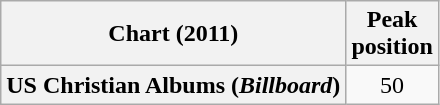<table class="wikitable sortable plainrowheaders" style="text-align:center">
<tr>
<th scope="col">Chart (2011)</th>
<th scope="col">Peak<br>position</th>
</tr>
<tr>
<th scope="row">US Christian Albums (<em>Billboard</em>)</th>
<td>50</td>
</tr>
</table>
